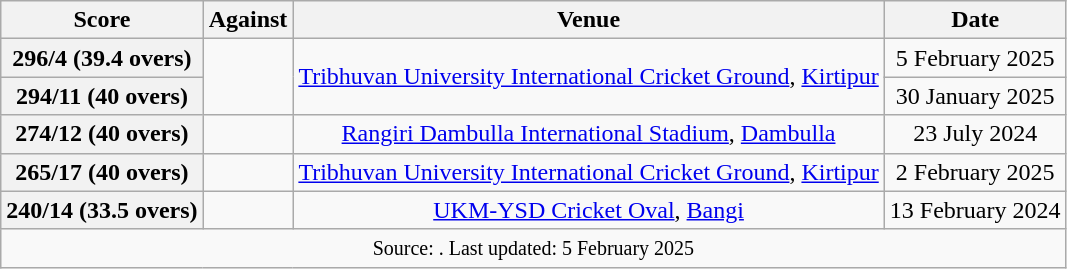<table class="wikitable" style="text-align: center;">
<tr>
<th>Score</th>
<th>Against</th>
<th>Venue</th>
<th>Date</th>
</tr>
<tr>
<th>296/4 (39.4 overs)</th>
<td rowspan=2></td>
<td rowspan=2><a href='#'>Tribhuvan University International Cricket Ground</a>, <a href='#'>Kirtipur</a></td>
<td>5 February 2025</td>
</tr>
<tr>
<th>294/11 (40 overs)</th>
<td>30 January 2025</td>
</tr>
<tr>
<th>274/12 (40 overs)</th>
<td></td>
<td><a href='#'>Rangiri Dambulla International Stadium</a>, <a href='#'>Dambulla</a></td>
<td>23 July 2024</td>
</tr>
<tr>
<th>265/17 (40 overs)</th>
<td></td>
<td><a href='#'>Tribhuvan University International Cricket Ground</a>, <a href='#'>Kirtipur</a></td>
<td>2 February 2025</td>
</tr>
<tr>
<th>240/14 (33.5 overs)</th>
<td></td>
<td><a href='#'>UKM-YSD Cricket Oval</a>, <a href='#'>Bangi</a></td>
<td>13 February 2024</td>
</tr>
<tr>
<td colspan="4"><small>Source: . Last updated: 5 February 2025</small></td>
</tr>
</table>
